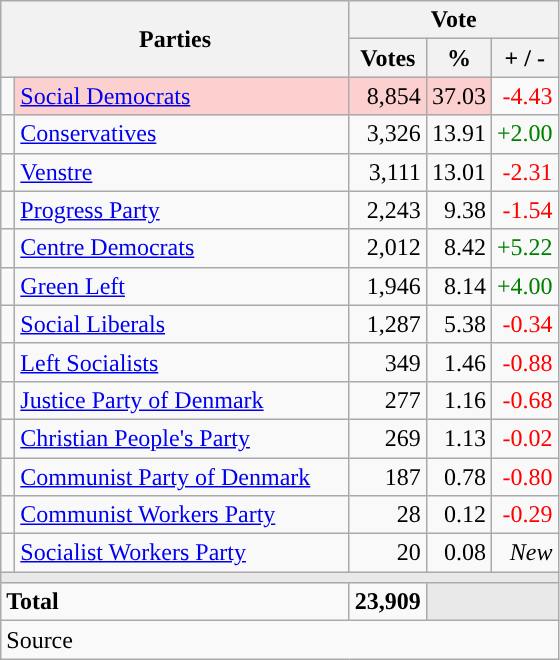<table class="wikitable" style="text-align:right;">
<tr>
<th style="text-align:centre;" rowspan="2" colspan="2" width="225">Parties</th>
<th colspan="3">Vote</th>
</tr>
<tr>
<th width="15">Votes</th>
<th width="15">%</th>
<th width="15">+ / -</th>
</tr>
<tr>
<td width="2" style="color:inherit;background:"></td>
<td bgcolor=#fbd0ce  align="left"><a href='#'>Social Democrats</a></td>
<td bgcolor=#fbd0ce>8,854</td>
<td bgcolor=#fbd0ce>37.03</td>
<td style=color:red;>-4.43</td>
</tr>
<tr>
<td width="2" style="color:inherit;background:"></td>
<td align="left"><a href='#'>Conservatives</a></td>
<td>3,326</td>
<td>13.91</td>
<td style=color:green;>+2.00</td>
</tr>
<tr>
<td width="2" style="color:inherit;background:"></td>
<td align="left"><a href='#'>Venstre</a></td>
<td>3,111</td>
<td>13.01</td>
<td style=color:red;>-2.31</td>
</tr>
<tr>
<td width="2" style="color:inherit;background:"></td>
<td align="left"><a href='#'>Progress Party</a></td>
<td>2,243</td>
<td>9.38</td>
<td style=color:red;>-1.54</td>
</tr>
<tr>
<td width="2" style="color:inherit;background:"></td>
<td align="left"><a href='#'>Centre Democrats</a></td>
<td>2,012</td>
<td>8.42</td>
<td style=color:green;>+5.22</td>
</tr>
<tr>
<td width="2" style="color:inherit;background:"></td>
<td align="left"><a href='#'>Green Left</a></td>
<td>1,946</td>
<td>8.14</td>
<td style=color:green;>+4.00</td>
</tr>
<tr>
<td width="2" style="color:inherit;background:"></td>
<td align="left"><a href='#'>Social Liberals</a></td>
<td>1,287</td>
<td>5.38</td>
<td style=color:red;>-0.34</td>
</tr>
<tr>
<td width="2" style="color:inherit;background:"></td>
<td align="left"><a href='#'>Left Socialists</a></td>
<td>349</td>
<td>1.46</td>
<td style=color:red;>-0.88</td>
</tr>
<tr>
<td width="2" style="color:inherit;background:"></td>
<td align="left"><a href='#'>Justice Party of Denmark</a></td>
<td>277</td>
<td>1.16</td>
<td style=color:red;>-0.68</td>
</tr>
<tr>
<td width="2" style="color:inherit;background:"></td>
<td align="left"><a href='#'>Christian People's Party</a></td>
<td>269</td>
<td>1.13</td>
<td style=color:red;>-0.02</td>
</tr>
<tr>
<td width="2" style="color:inherit;background:"></td>
<td align="left"><a href='#'>Communist Party of Denmark</a></td>
<td>187</td>
<td>0.78</td>
<td style=color:red;>-0.80</td>
</tr>
<tr>
<td width="2" style="color:inherit;background:"></td>
<td align="left"><a href='#'>Communist Workers Party</a></td>
<td>28</td>
<td>0.12</td>
<td style=color:red;>-0.29</td>
</tr>
<tr>
<td width="2" style="color:inherit;background:"></td>
<td align="left"><a href='#'>Socialist Workers Party</a></td>
<td>20</td>
<td>0.08</td>
<td><em>New</em></td>
</tr>
<tr>
<td colspan="7" bgcolor="#E9E9E9"></td>
</tr>
<tr>
<td align="left" colspan="2"><strong>Total</strong></td>
<td><strong>23,909</strong></td>
<td bgcolor="#E9E9E9" colspan="2"></td>
</tr>
<tr>
<td align="left" colspan="6">Source</td>
</tr>
</table>
